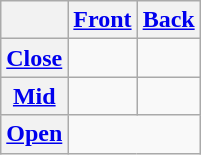<table class="wikitable" style="text-align:center; table-layout:fixed">
<tr>
<th></th>
<th><a href='#'>Front</a></th>
<th><a href='#'>Back</a></th>
</tr>
<tr>
<th><a href='#'>Close</a></th>
<td></td>
<td></td>
</tr>
<tr>
<th><a href='#'>Mid</a></th>
<td></td>
<td></td>
</tr>
<tr>
<th><a href='#'>Open</a></th>
<td colspan="2"></td>
</tr>
</table>
